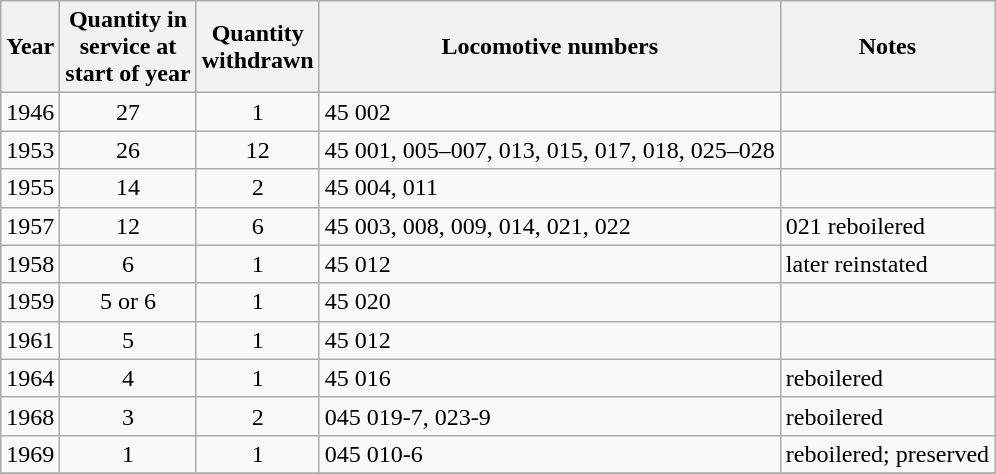<table class="wikitable" style="text-align:center">
<tr>
<th>Year</th>
<th>Quantity in<br>service at<br>start of year</th>
<th>Quantity<br>withdrawn</th>
<th>Locomotive numbers</th>
<th>Notes</th>
</tr>
<tr>
<td>1946</td>
<td>27</td>
<td>1</td>
<td align=left>45 002</td>
<td align=left></td>
</tr>
<tr>
<td>1953</td>
<td>26</td>
<td>12</td>
<td align=left>45 001, 005–007, 013, 015, 017, 018, 025–028</td>
<td align=left></td>
</tr>
<tr>
<td>1955</td>
<td>14</td>
<td>2</td>
<td align=left>45 004, 011</td>
<td align=left></td>
</tr>
<tr>
<td>1957</td>
<td>12</td>
<td>6</td>
<td align=left>45 003, 008, 009, 014, 021, 022</td>
<td align=left>021 reboilered</td>
</tr>
<tr>
<td>1958</td>
<td>6</td>
<td>1</td>
<td align=left>45 012</td>
<td align=left>later reinstated</td>
</tr>
<tr>
<td>1959</td>
<td>5 or 6</td>
<td>1</td>
<td align=left>45 020</td>
<td align=left></td>
</tr>
<tr>
<td>1961</td>
<td>5</td>
<td>1</td>
<td align=left>45 012</td>
<td align=left></td>
</tr>
<tr>
<td>1964</td>
<td>4</td>
<td>1</td>
<td align=left>45 016</td>
<td align=left>reboilered</td>
</tr>
<tr>
<td>1968</td>
<td>3</td>
<td>2</td>
<td align=left>045 019-7, 023-9</td>
<td align=left>reboilered</td>
</tr>
<tr>
<td>1969</td>
<td>1</td>
<td>1</td>
<td align=left>045 010-6</td>
<td align=left>reboilered; preserved</td>
</tr>
<tr>
</tr>
</table>
